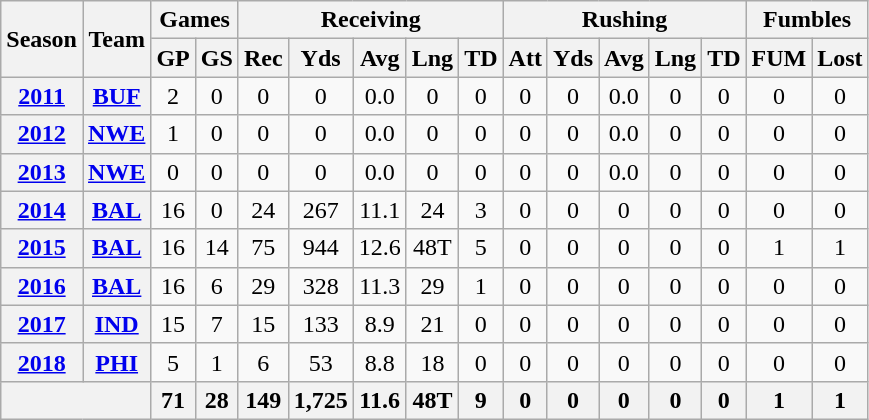<table class=wikitable style="text-align:center;">
<tr>
<th rowspan=2>Season</th>
<th rowspan=2>Team</th>
<th colspan=2>Games</th>
<th colspan=5>Receiving</th>
<th colspan=5>Rushing</th>
<th colspan=2>Fumbles</th>
</tr>
<tr>
<th>GP</th>
<th>GS</th>
<th>Rec</th>
<th>Yds</th>
<th>Avg</th>
<th>Lng</th>
<th>TD</th>
<th>Att</th>
<th>Yds</th>
<th>Avg</th>
<th>Lng</th>
<th>TD</th>
<th>FUM</th>
<th>Lost</th>
</tr>
<tr>
<th><a href='#'>2011</a></th>
<th><a href='#'>BUF</a></th>
<td>2</td>
<td>0</td>
<td>0</td>
<td>0</td>
<td>0.0</td>
<td>0</td>
<td>0</td>
<td>0</td>
<td>0</td>
<td>0.0</td>
<td>0</td>
<td>0</td>
<td>0</td>
<td>0</td>
</tr>
<tr>
<th><a href='#'>2012</a></th>
<th><a href='#'>NWE</a></th>
<td>1</td>
<td>0</td>
<td>0</td>
<td>0</td>
<td>0.0</td>
<td>0</td>
<td>0</td>
<td>0</td>
<td>0</td>
<td>0.0</td>
<td>0</td>
<td>0</td>
<td>0</td>
<td>0</td>
</tr>
<tr>
<th><a href='#'>2013</a></th>
<th><a href='#'>NWE</a></th>
<td>0</td>
<td>0</td>
<td>0</td>
<td>0</td>
<td>0.0</td>
<td>0</td>
<td>0</td>
<td>0</td>
<td>0</td>
<td>0.0</td>
<td>0</td>
<td>0</td>
<td>0</td>
<td>0</td>
</tr>
<tr>
<th><a href='#'>2014</a></th>
<th><a href='#'>BAL</a></th>
<td>16</td>
<td>0</td>
<td>24</td>
<td>267</td>
<td>11.1</td>
<td>24</td>
<td>3</td>
<td>0</td>
<td>0</td>
<td>0</td>
<td>0</td>
<td>0</td>
<td>0</td>
<td>0</td>
</tr>
<tr>
<th><a href='#'>2015</a></th>
<th><a href='#'>BAL</a></th>
<td>16</td>
<td>14</td>
<td>75</td>
<td>944</td>
<td>12.6</td>
<td>48T</td>
<td>5</td>
<td>0</td>
<td>0</td>
<td>0</td>
<td>0</td>
<td>0</td>
<td>1</td>
<td>1</td>
</tr>
<tr>
<th><a href='#'>2016</a></th>
<th><a href='#'>BAL</a></th>
<td>16</td>
<td>6</td>
<td>29</td>
<td>328</td>
<td>11.3</td>
<td>29</td>
<td>1</td>
<td>0</td>
<td>0</td>
<td>0</td>
<td>0</td>
<td>0</td>
<td>0</td>
<td>0</td>
</tr>
<tr>
<th><a href='#'>2017</a></th>
<th><a href='#'>IND</a></th>
<td>15</td>
<td>7</td>
<td>15</td>
<td>133</td>
<td>8.9</td>
<td>21</td>
<td>0</td>
<td>0</td>
<td>0</td>
<td>0</td>
<td>0</td>
<td>0</td>
<td>0</td>
<td>0</td>
</tr>
<tr>
<th><a href='#'>2018</a></th>
<th><a href='#'>PHI</a></th>
<td>5</td>
<td>1</td>
<td>6</td>
<td>53</td>
<td>8.8</td>
<td>18</td>
<td>0</td>
<td>0</td>
<td>0</td>
<td>0</td>
<td>0</td>
<td>0</td>
<td>0</td>
<td>0</td>
</tr>
<tr>
<th colspan="2"></th>
<th>71</th>
<th>28</th>
<th>149</th>
<th>1,725</th>
<th>11.6</th>
<th>48T</th>
<th>9</th>
<th>0</th>
<th>0</th>
<th>0</th>
<th>0</th>
<th>0</th>
<th>1</th>
<th>1</th>
</tr>
</table>
